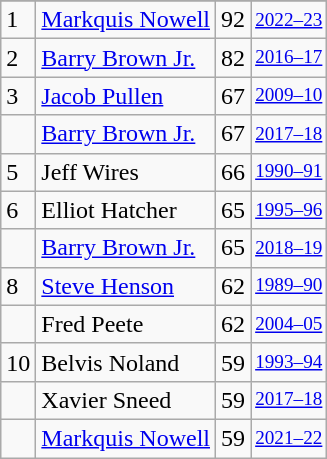<table class="wikitable">
<tr>
</tr>
<tr>
<td>1</td>
<td><a href='#'>Markquis Nowell</a></td>
<td>92</td>
<td style="font-size:80%;"><a href='#'>2022–23</a></td>
</tr>
<tr>
<td>2</td>
<td><a href='#'>Barry Brown Jr.</a></td>
<td>82</td>
<td style="font-size:80%;"><a href='#'>2016–17</a></td>
</tr>
<tr>
<td>3</td>
<td><a href='#'>Jacob Pullen</a></td>
<td>67</td>
<td style="font-size:80%;"><a href='#'>2009–10</a></td>
</tr>
<tr>
<td></td>
<td><a href='#'>Barry Brown Jr.</a></td>
<td>67</td>
<td style="font-size:80%;"><a href='#'>2017–18</a></td>
</tr>
<tr>
<td>5</td>
<td>Jeff Wires</td>
<td>66</td>
<td style="font-size:80%;"><a href='#'>1990–91</a></td>
</tr>
<tr>
<td>6</td>
<td>Elliot Hatcher</td>
<td>65</td>
<td style="font-size:80%;"><a href='#'>1995–96</a></td>
</tr>
<tr>
<td></td>
<td><a href='#'>Barry Brown Jr.</a></td>
<td>65</td>
<td style="font-size:80%;"><a href='#'>2018–19</a></td>
</tr>
<tr>
<td>8</td>
<td><a href='#'>Steve Henson</a></td>
<td>62</td>
<td style="font-size:80%;"><a href='#'>1989–90</a></td>
</tr>
<tr>
<td></td>
<td>Fred Peete</td>
<td>62</td>
<td style="font-size:80%;"><a href='#'>2004–05</a></td>
</tr>
<tr>
<td>10</td>
<td>Belvis Noland</td>
<td>59</td>
<td style="font-size:80%;"><a href='#'>1993–94</a></td>
</tr>
<tr>
<td></td>
<td>Xavier Sneed</td>
<td>59</td>
<td style="font-size:80%;"><a href='#'>2017–18</a></td>
</tr>
<tr>
<td></td>
<td><a href='#'>Markquis Nowell</a></td>
<td>59</td>
<td style="font-size:80%;"><a href='#'>2021–22</a></td>
</tr>
</table>
